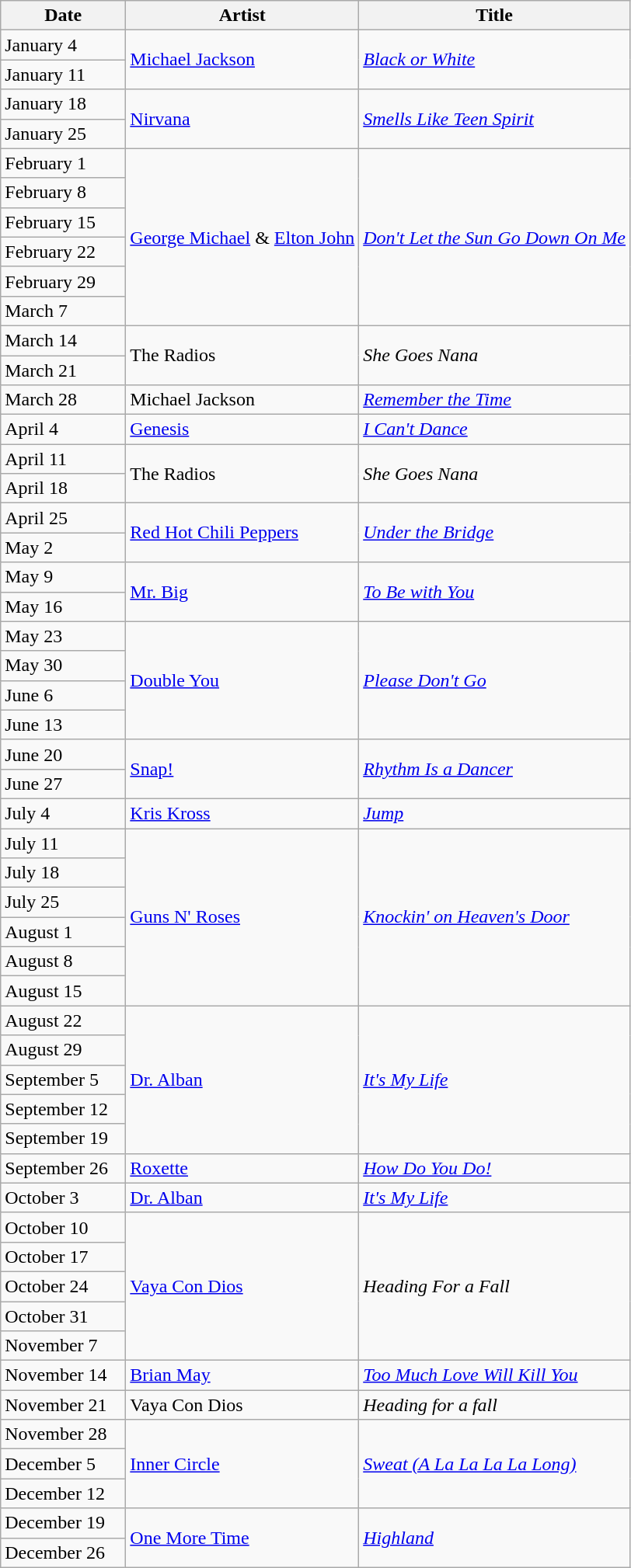<table class="wikitable">
<tr>
<th width="100px">Date</th>
<th>Artist</th>
<th>Title</th>
</tr>
<tr>
<td>January 4</td>
<td rowspan=2><a href='#'>Michael Jackson</a></td>
<td rowspan=2><em><a href='#'>Black or White</a></em></td>
</tr>
<tr>
<td>January 11</td>
</tr>
<tr>
<td>January 18</td>
<td rowspan=2><a href='#'>Nirvana</a></td>
<td rowspan=2><em><a href='#'>Smells Like Teen Spirit</a></em></td>
</tr>
<tr>
<td>January 25</td>
</tr>
<tr>
<td>February 1</td>
<td rowspan=6><a href='#'>George Michael</a> & <a href='#'>Elton John</a></td>
<td rowspan=6><em><a href='#'>Don't Let the Sun Go Down On Me</a></em></td>
</tr>
<tr>
<td>February 8</td>
</tr>
<tr>
<td>February 15</td>
</tr>
<tr>
<td>February 22</td>
</tr>
<tr>
<td>February 29</td>
</tr>
<tr>
<td>March 7</td>
</tr>
<tr>
<td>March 14</td>
<td rowspan=2>The Radios</td>
<td rowspan=2><em>She Goes Nana</em></td>
</tr>
<tr>
<td>March 21</td>
</tr>
<tr>
<td>March 28</td>
<td>Michael Jackson</td>
<td><em><a href='#'>Remember the Time</a></em></td>
</tr>
<tr>
<td>April 4</td>
<td><a href='#'>Genesis</a></td>
<td><em><a href='#'>I Can't Dance</a></em></td>
</tr>
<tr>
<td>April 11</td>
<td rowspan=2>The Radios</td>
<td rowspan=2><em>She Goes Nana</em></td>
</tr>
<tr>
<td>April 18</td>
</tr>
<tr>
<td>April 25</td>
<td rowspan=2><a href='#'>Red Hot Chili Peppers</a></td>
<td rowspan=2><em><a href='#'>Under the Bridge</a></em></td>
</tr>
<tr>
<td>May 2</td>
</tr>
<tr>
<td>May 9</td>
<td rowspan=2><a href='#'>Mr. Big</a></td>
<td rowspan=2><em><a href='#'>To Be with You</a></em></td>
</tr>
<tr>
<td>May 16</td>
</tr>
<tr>
<td>May 23</td>
<td rowspan=4><a href='#'>Double You</a></td>
<td rowspan=4><em><a href='#'>Please Don't Go</a></em></td>
</tr>
<tr>
<td>May 30</td>
</tr>
<tr>
<td>June 6</td>
</tr>
<tr>
<td>June 13</td>
</tr>
<tr>
<td>June 20</td>
<td rowspan=2><a href='#'>Snap!</a></td>
<td rowspan=2><em><a href='#'>Rhythm Is a Dancer</a></em></td>
</tr>
<tr>
<td>June 27</td>
</tr>
<tr>
<td>July 4</td>
<td><a href='#'>Kris Kross</a></td>
<td><em><a href='#'>Jump</a></em></td>
</tr>
<tr>
<td>July 11</td>
<td rowspan=6><a href='#'>Guns N' Roses</a></td>
<td rowspan=6><em><a href='#'>Knockin' on Heaven's Door</a></em></td>
</tr>
<tr>
<td>July 18</td>
</tr>
<tr>
<td>July 25</td>
</tr>
<tr>
<td>August 1</td>
</tr>
<tr>
<td>August 8</td>
</tr>
<tr>
<td>August 15</td>
</tr>
<tr>
<td>August 22</td>
<td rowspan=5><a href='#'>Dr. Alban</a></td>
<td rowspan=5><em><a href='#'>It's My Life</a></em></td>
</tr>
<tr>
<td>August 29</td>
</tr>
<tr>
<td>September 5</td>
</tr>
<tr>
<td>September 12</td>
</tr>
<tr>
<td>September 19</td>
</tr>
<tr>
<td>September 26</td>
<td><a href='#'>Roxette</a></td>
<td><em><a href='#'>How Do You Do!</a></em></td>
</tr>
<tr>
<td>October 3</td>
<td><a href='#'>Dr. Alban</a></td>
<td><em><a href='#'>It's My Life</a></em></td>
</tr>
<tr>
<td>October 10</td>
<td rowspan=5><a href='#'>Vaya Con Dios</a></td>
<td rowspan=5><em>Heading For a Fall</em></td>
</tr>
<tr>
<td>October 17</td>
</tr>
<tr>
<td>October 24</td>
</tr>
<tr>
<td>October 31</td>
</tr>
<tr>
<td>November 7</td>
</tr>
<tr>
<td>November 14</td>
<td><a href='#'>Brian May</a></td>
<td><em><a href='#'>Too Much Love Will Kill You</a></em></td>
</tr>
<tr>
<td>November 21</td>
<td>Vaya Con Dios</td>
<td><em>Heading for a fall</em></td>
</tr>
<tr>
<td>November 28</td>
<td rowspan=3><a href='#'>Inner Circle</a></td>
<td rowspan=3><em><a href='#'>Sweat (A La La La La Long)</a></em></td>
</tr>
<tr>
<td>December 5</td>
</tr>
<tr>
<td>December 12</td>
</tr>
<tr>
<td>December 19</td>
<td rowspan=2><a href='#'>One More Time</a></td>
<td rowspan=2><em><a href='#'>Highland</a></em></td>
</tr>
<tr>
<td>December 26</td>
</tr>
</table>
